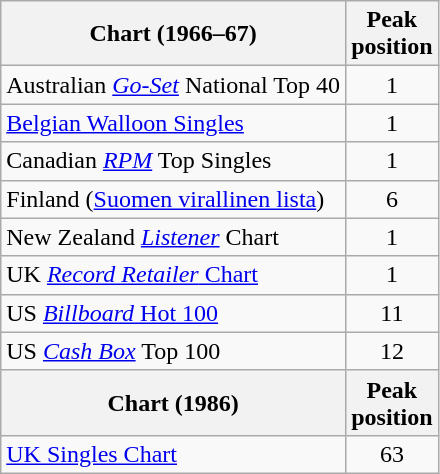<table class="wikitable">
<tr>
<th>Chart (1966–67)</th>
<th>Peak<br>position</th>
</tr>
<tr>
<td>Australian <em><a href='#'>Go-Set</a></em> National Top 40</td>
<td align="center">1</td>
</tr>
<tr>
<td><a href='#'>Belgian Walloon Singles</a></td>
<td align="center">1</td>
</tr>
<tr>
<td>Canadian <em><a href='#'>RPM</a></em> Top Singles</td>
<td align="center">1</td>
</tr>
<tr>
<td>Finland (<a href='#'>Suomen virallinen lista</a>)</td>
<td align="center">6</td>
</tr>
<tr>
<td>New Zealand <em><a href='#'>Listener</a></em> Chart</td>
<td style="text-align:center;">1</td>
</tr>
<tr>
<td>UK <a href='#'><em>Record Retailer</em> Chart</a></td>
<td align=center>1</td>
</tr>
<tr>
<td>US <a href='#'><em>Billboard</em> Hot 100</a></td>
<td align=center>11</td>
</tr>
<tr>
<td>US <em><a href='#'>Cash Box</a></em> Top 100</td>
<td align=center>12</td>
</tr>
<tr>
<th>Chart (1986)</th>
<th>Peak<br>position</th>
</tr>
<tr>
<td><a href='#'>UK Singles Chart</a></td>
<td align=center>63</td>
</tr>
</table>
